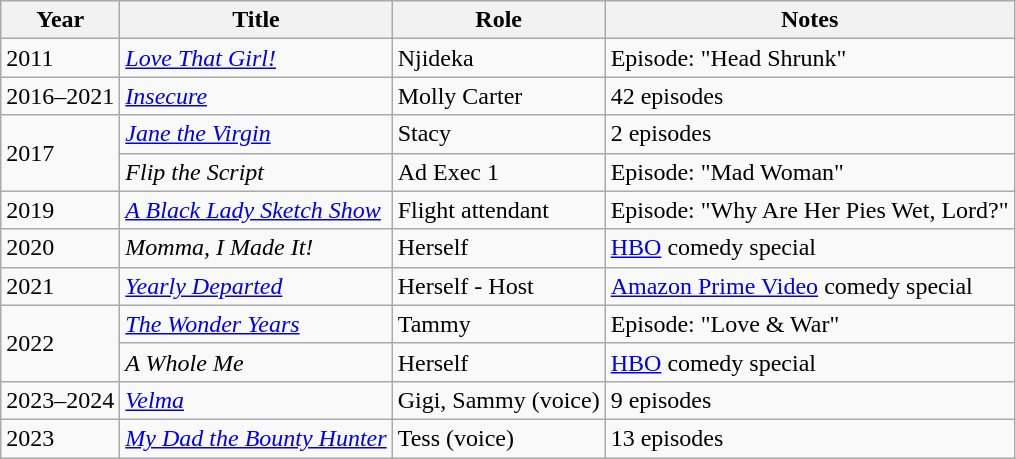<table class="wikitable sortable">
<tr>
<th>Year</th>
<th>Title</th>
<th>Role</th>
<th>Notes</th>
</tr>
<tr>
<td>2011</td>
<td><em><a href='#'>Love That Girl!</a></em></td>
<td>Njideka</td>
<td>Episode: "Head Shrunk"</td>
</tr>
<tr>
<td>2016–2021</td>
<td><em><a href='#'>Insecure</a></em></td>
<td>Molly Carter</td>
<td>42 episodes</td>
</tr>
<tr>
<td rowspan="2">2017</td>
<td><em><a href='#'>Jane the Virgin</a></em></td>
<td>Stacy</td>
<td>2 episodes</td>
</tr>
<tr>
<td><em>Flip the Script</em></td>
<td>Ad Exec 1</td>
<td>Episode: "Mad Woman"</td>
</tr>
<tr>
<td>2019</td>
<td><em><a href='#'>A Black Lady Sketch Show</a></em></td>
<td>Flight attendant</td>
<td>Episode: "Why Are Her Pies Wet, Lord?"</td>
</tr>
<tr>
<td>2020</td>
<td><em>Momma, I Made It!</em></td>
<td>Herself</td>
<td><a href='#'>HBO</a> comedy special</td>
</tr>
<tr>
<td>2021</td>
<td><em><a href='#'>Yearly Departed</a></em></td>
<td>Herself - Host</td>
<td><a href='#'>Amazon Prime Video</a> comedy special</td>
</tr>
<tr>
<td rowspan="2">2022</td>
<td><em><a href='#'>The Wonder Years</a></em></td>
<td>Tammy</td>
<td>Episode: "Love & War"</td>
</tr>
<tr>
<td><em>A Whole Me</em></td>
<td>Herself</td>
<td><a href='#'>HBO</a> comedy special</td>
</tr>
<tr>
<td>2023–2024</td>
<td><a href='#'><em>Velma</em></a></td>
<td>Gigi, Sammy (voice)</td>
<td>9 episodes</td>
</tr>
<tr>
<td>2023</td>
<td><em><a href='#'>My Dad the Bounty Hunter</a></em></td>
<td>Tess (voice)</td>
<td>13 episodes</td>
</tr>
</table>
